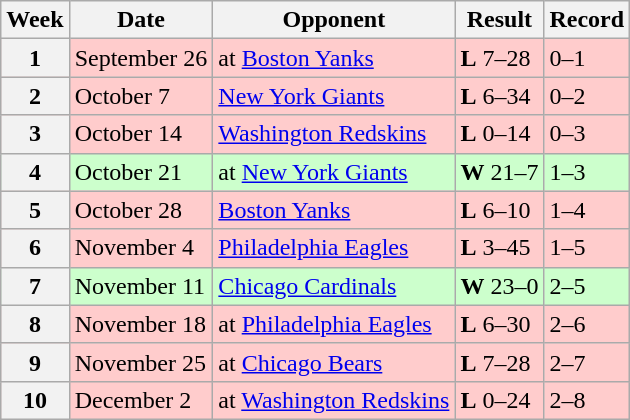<table class="wikitable">
<tr>
<th>Week</th>
<th>Date</th>
<th>Opponent</th>
<th>Result</th>
<th>Record</th>
</tr>
<tr style="background:#fcc">
<th>1</th>
<td>September 26</td>
<td>at <a href='#'>Boston Yanks</a></td>
<td><strong>L</strong> 7–28</td>
<td>0–1</td>
</tr>
<tr style="background:#fcc">
<th>2</th>
<td>October 7</td>
<td><a href='#'>New York Giants</a></td>
<td><strong>L</strong> 6–34</td>
<td>0–2</td>
</tr>
<tr style="background:#fcc">
<th>3</th>
<td>October 14</td>
<td><a href='#'>Washington Redskins</a></td>
<td><strong>L</strong> 0–14</td>
<td>0–3</td>
</tr>
<tr style="background:#cfc">
<th>4</th>
<td>October 21</td>
<td>at <a href='#'>New York Giants</a></td>
<td><strong>W</strong> 21–7</td>
<td>1–3</td>
</tr>
<tr style="background:#fcc">
<th>5</th>
<td>October 28</td>
<td><a href='#'>Boston Yanks</a></td>
<td><strong>L</strong> 6–10</td>
<td>1–4</td>
</tr>
<tr style="background:#fcc">
<th>6</th>
<td>November 4</td>
<td><a href='#'>Philadelphia Eagles</a></td>
<td><strong>L</strong> 3–45</td>
<td>1–5</td>
</tr>
<tr style="background:#cfc">
<th>7</th>
<td>November 11</td>
<td><a href='#'>Chicago Cardinals</a></td>
<td><strong>W</strong> 23–0</td>
<td>2–5</td>
</tr>
<tr style="background:#fcc">
<th>8</th>
<td>November 18</td>
<td>at <a href='#'>Philadelphia Eagles</a></td>
<td><strong>L</strong> 6–30</td>
<td>2–6</td>
</tr>
<tr style="background:#fcc">
<th>9</th>
<td>November 25</td>
<td>at <a href='#'>Chicago Bears</a></td>
<td><strong>L</strong> 7–28</td>
<td>2–7</td>
</tr>
<tr style="background:#fcc">
<th>10</th>
<td>December 2</td>
<td>at <a href='#'>Washington Redskins</a></td>
<td><strong>L</strong> 0–24</td>
<td>2–8</td>
</tr>
</table>
